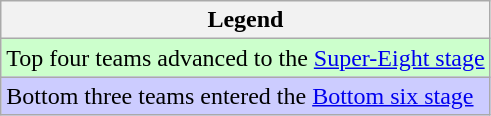<table class="wikitable">
<tr>
<th>Legend</th>
</tr>
<tr style="background:#ccffcc;">
<td>Top four teams advanced to the <a href='#'>Super-Eight stage</a></td>
</tr>
<tr style="background:#ccccff;">
<td>Bottom three teams entered the <a href='#'>Bottom six stage</a></td>
</tr>
</table>
